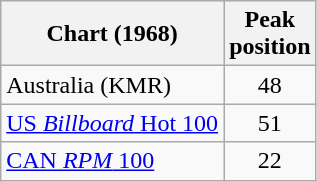<table class="wikitable sortable">
<tr>
<th align="left">Chart (1968)</th>
<th align="center">Peak<br>position</th>
</tr>
<tr>
<td align="left">Australia (KMR) </td>
<td align="center">48</td>
</tr>
<tr>
<td align="left"><a href='#'>US <em>Billboard</em> Hot 100</a></td>
<td align="center">51</td>
</tr>
<tr>
<td align="left"><a href='#'>CAN <em>RPM</em> 100</a></td>
<td align="center">22</td>
</tr>
</table>
